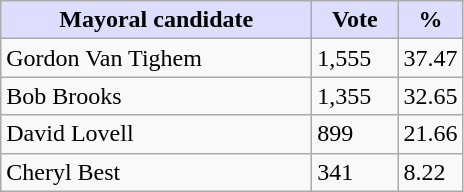<table class="wikitable">
<tr>
<th style="background:#ddf; width:200px;">Mayoral candidate</th>
<th style="background:#ddf; width:50px;">Vote</th>
<th style="background:#ddf; width:30px;">%</th>
</tr>
<tr>
<td>Gordon Van Tighem</td>
<td>1,555</td>
<td>37.47</td>
</tr>
<tr>
<td>Bob Brooks</td>
<td>1,355</td>
<td>32.65</td>
</tr>
<tr>
<td>David Lovell</td>
<td>899</td>
<td>21.66</td>
</tr>
<tr>
<td>Cheryl Best</td>
<td>341</td>
<td>8.22</td>
</tr>
</table>
